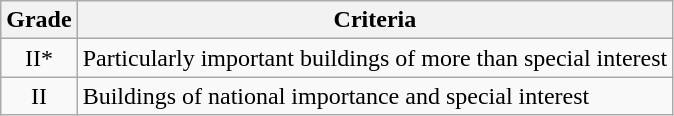<table class="wikitable">
<tr>
<th>Grade</th>
<th>Criteria</th>
</tr>
<tr>
<td align="center" >II*</td>
<td>Particularly important buildings of more than special interest</td>
</tr>
<tr>
<td align="center" >II</td>
<td>Buildings of national importance and special interest</td>
</tr>
</table>
